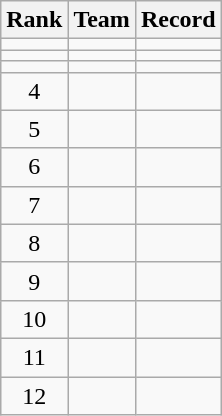<table class=wikitable style="text-align:center;">
<tr>
<th>Rank</th>
<th>Team</th>
<th>Record</th>
</tr>
<tr>
<td></td>
<td align=left></td>
<td></td>
</tr>
<tr>
<td></td>
<td align=left></td>
<td></td>
</tr>
<tr>
<td></td>
<td align=left></td>
<td></td>
</tr>
<tr>
<td>4</td>
<td align=left></td>
<td></td>
</tr>
<tr>
<td>5</td>
<td align=left></td>
<td></td>
</tr>
<tr>
<td>6</td>
<td align=left></td>
<td></td>
</tr>
<tr>
<td>7</td>
<td align=left></td>
<td></td>
</tr>
<tr>
<td>8</td>
<td align=left></td>
<td></td>
</tr>
<tr>
<td>9</td>
<td align=left></td>
<td></td>
</tr>
<tr>
<td>10</td>
<td align=left></td>
<td></td>
</tr>
<tr>
<td>11</td>
<td align=left></td>
<td></td>
</tr>
<tr>
<td>12</td>
<td align=left></td>
<td></td>
</tr>
</table>
